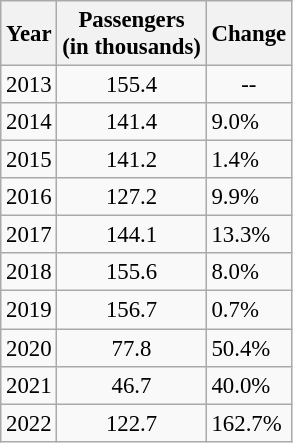<table class="wikitable" style="font-size: 95%">
<tr>
<th>Year</th>
<th>Passengers<br>(in thousands)</th>
<th>Change</th>
</tr>
<tr>
<td>2013</td>
<td align=center>155.4</td>
<td style="text-align:center;">--</td>
</tr>
<tr>
<td>2014</td>
<td align=center>141.4</td>
<td> 9.0%</td>
</tr>
<tr>
<td>2015</td>
<td align=center>141.2</td>
<td> 1.4%</td>
</tr>
<tr>
<td>2016</td>
<td align=center>127.2</td>
<td> 9.9%</td>
</tr>
<tr>
<td>2017</td>
<td align=center>144.1</td>
<td> 13.3%</td>
</tr>
<tr>
<td>2018</td>
<td align=center>155.6</td>
<td> 8.0%</td>
</tr>
<tr>
<td>2019</td>
<td align=center>156.7</td>
<td> 0.7%</td>
</tr>
<tr>
<td>2020</td>
<td align=center>77.8</td>
<td> 50.4%</td>
</tr>
<tr>
<td>2021</td>
<td align=center>46.7</td>
<td> 40.0%</td>
</tr>
<tr>
<td>2022</td>
<td align=center>122.7</td>
<td> 162.7%</td>
</tr>
</table>
